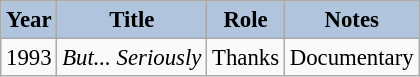<table class="wikitable" style="font-size:95%;">
<tr>
<th style="background:#B0C4DE;">Year</th>
<th style="background:#B0C4DE;">Title</th>
<th style="background:#B0C4DE;">Role</th>
<th style="background:#B0C4DE;">Notes</th>
</tr>
<tr>
<td>1993</td>
<td><em>But... Seriously</em></td>
<td>Thanks</td>
<td>Documentary</td>
</tr>
</table>
